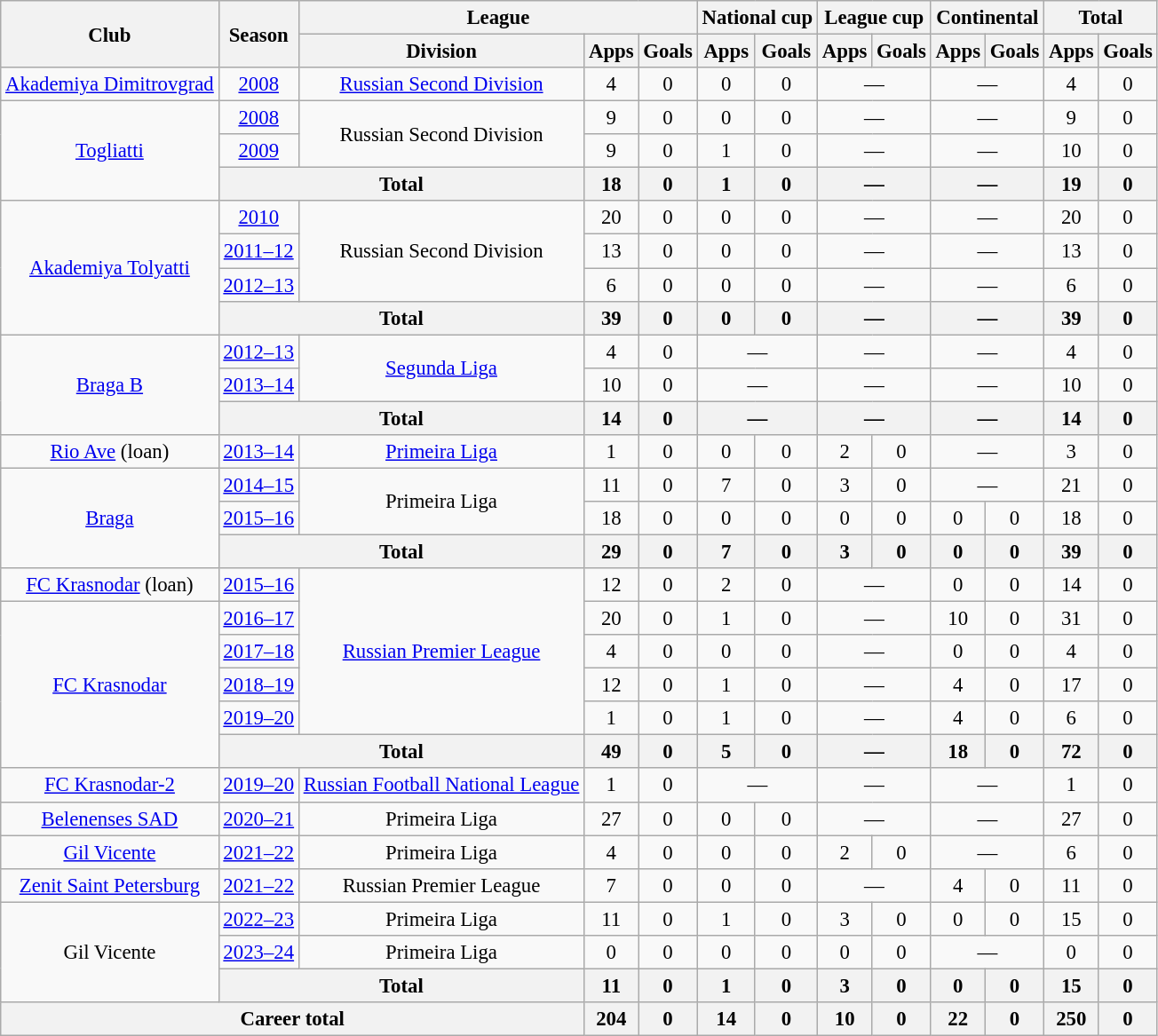<table class="wikitable" style="text-align: center; font-size: 95%;">
<tr>
<th rowspan=2>Club</th>
<th rowspan=2>Season</th>
<th colspan=3>League</th>
<th colspan=2>National cup</th>
<th colspan="2">League cup</th>
<th colspan="2">Continental</th>
<th colspan=2>Total</th>
</tr>
<tr>
<th>Division</th>
<th>Apps</th>
<th>Goals</th>
<th>Apps</th>
<th>Goals</th>
<th>Apps</th>
<th>Goals</th>
<th>Apps</th>
<th>Goals</th>
<th>Apps</th>
<th>Goals</th>
</tr>
<tr>
<td><a href='#'>Akademiya Dimitrovgrad</a></td>
<td><a href='#'>2008</a></td>
<td><a href='#'>Russian Second Division</a></td>
<td>4</td>
<td>0</td>
<td>0</td>
<td>0</td>
<td colspan="2">—</td>
<td colspan="2">—</td>
<td>4</td>
<td>0</td>
</tr>
<tr>
<td rowspan="3"><a href='#'>Togliatti</a></td>
<td><a href='#'>2008</a></td>
<td rowspan="2">Russian Second Division</td>
<td>9</td>
<td>0</td>
<td>0</td>
<td>0</td>
<td colspan="2">—</td>
<td colspan="2">—</td>
<td>9</td>
<td>0</td>
</tr>
<tr>
<td><a href='#'>2009</a></td>
<td>9</td>
<td>0</td>
<td>1</td>
<td>0</td>
<td colspan="2">—</td>
<td colspan="2">—</td>
<td>10</td>
<td>0</td>
</tr>
<tr>
<th colspan="2">Total</th>
<th>18</th>
<th>0</th>
<th>1</th>
<th>0</th>
<th colspan="2">—</th>
<th colspan="2">—</th>
<th>19</th>
<th>0</th>
</tr>
<tr>
<td rowspan=4><a href='#'>Akademiya Tolyatti</a></td>
<td><a href='#'>2010</a></td>
<td rowspan=3>Russian Second Division</td>
<td>20</td>
<td>0</td>
<td>0</td>
<td>0</td>
<td colspan="2">—</td>
<td colspan="2">—</td>
<td>20</td>
<td>0</td>
</tr>
<tr>
<td><a href='#'>2011–12</a></td>
<td>13</td>
<td>0</td>
<td>0</td>
<td>0</td>
<td colspan="2">—</td>
<td colspan="2">—</td>
<td>13</td>
<td>0</td>
</tr>
<tr>
<td><a href='#'>2012–13</a></td>
<td>6</td>
<td>0</td>
<td>0</td>
<td>0</td>
<td colspan="2">—</td>
<td colspan="2">—</td>
<td>6</td>
<td>0</td>
</tr>
<tr>
<th colspan=2>Total</th>
<th>39</th>
<th>0</th>
<th>0</th>
<th>0</th>
<th colspan="2">—</th>
<th colspan="2">—</th>
<th>39</th>
<th>0</th>
</tr>
<tr>
<td rowspan=3><a href='#'>Braga B</a></td>
<td><a href='#'>2012–13</a></td>
<td rowspan=2><a href='#'>Segunda Liga</a></td>
<td>4</td>
<td>0</td>
<td colspan=2>—</td>
<td colspan="2">—</td>
<td colspan="2">—</td>
<td>4</td>
<td>0</td>
</tr>
<tr>
<td><a href='#'>2013–14</a></td>
<td>10</td>
<td>0</td>
<td colspan=2>—</td>
<td colspan="2">—</td>
<td colspan="2">—</td>
<td>10</td>
<td>0</td>
</tr>
<tr>
<th colspan=2>Total</th>
<th>14</th>
<th>0</th>
<th colspan="2">—</th>
<th colspan="2">—</th>
<th colspan="2">—</th>
<th>14</th>
<th>0</th>
</tr>
<tr>
<td><a href='#'>Rio Ave</a> (loan)</td>
<td><a href='#'>2013–14</a></td>
<td><a href='#'>Primeira Liga</a></td>
<td>1</td>
<td>0</td>
<td>0</td>
<td>0</td>
<td>2</td>
<td>0</td>
<td colspan="2">—</td>
<td>3</td>
<td>0</td>
</tr>
<tr>
<td rowspan=3><a href='#'>Braga</a></td>
<td><a href='#'>2014–15</a></td>
<td rowspan="2">Primeira Liga</td>
<td>11</td>
<td>0</td>
<td>7</td>
<td>0</td>
<td>3</td>
<td>0</td>
<td colspan="2">—</td>
<td>21</td>
<td>0</td>
</tr>
<tr>
<td><a href='#'>2015–16</a></td>
<td>18</td>
<td>0</td>
<td>0</td>
<td>0</td>
<td>0</td>
<td>0</td>
<td>0</td>
<td>0</td>
<td>18</td>
<td>0</td>
</tr>
<tr>
<th colspan="2">Total</th>
<th>29</th>
<th>0</th>
<th>7</th>
<th>0</th>
<th>3</th>
<th>0</th>
<th>0</th>
<th>0</th>
<th>39</th>
<th>0</th>
</tr>
<tr>
<td><a href='#'>FC Krasnodar</a> (loan)</td>
<td><a href='#'>2015–16</a></td>
<td rowspan="5"><a href='#'>Russian Premier League</a></td>
<td>12</td>
<td>0</td>
<td>2</td>
<td>0</td>
<td colspan="2">—</td>
<td>0</td>
<td>0</td>
<td>14</td>
<td>0</td>
</tr>
<tr>
<td rowspan="5"><a href='#'>FC Krasnodar</a></td>
<td><a href='#'>2016–17</a></td>
<td>20</td>
<td>0</td>
<td>1</td>
<td>0</td>
<td colspan="2">—</td>
<td>10</td>
<td>0</td>
<td>31</td>
<td>0</td>
</tr>
<tr>
<td><a href='#'>2017–18</a></td>
<td>4</td>
<td>0</td>
<td>0</td>
<td>0</td>
<td colspan="2">—</td>
<td>0</td>
<td>0</td>
<td>4</td>
<td>0</td>
</tr>
<tr>
<td><a href='#'>2018–19</a></td>
<td>12</td>
<td>0</td>
<td>1</td>
<td>0</td>
<td colspan="2">—</td>
<td>4</td>
<td>0</td>
<td>17</td>
<td>0</td>
</tr>
<tr>
<td><a href='#'>2019–20</a></td>
<td>1</td>
<td>0</td>
<td>1</td>
<td>0</td>
<td colspan="2">—</td>
<td>4</td>
<td>0</td>
<td>6</td>
<td>0</td>
</tr>
<tr>
<th colspan=2>Total</th>
<th>49</th>
<th>0</th>
<th>5</th>
<th>0</th>
<th colspan="2">—</th>
<th>18</th>
<th>0</th>
<th>72</th>
<th>0</th>
</tr>
<tr>
<td><a href='#'>FC Krasnodar-2</a></td>
<td><a href='#'>2019–20</a></td>
<td><a href='#'>Russian Football National League</a></td>
<td>1</td>
<td>0</td>
<td colspan="2">—</td>
<td colspan="2">—</td>
<td colspan="2">—</td>
<td>1</td>
<td>0</td>
</tr>
<tr>
<td><a href='#'>Belenenses SAD</a></td>
<td><a href='#'>2020–21</a></td>
<td>Primeira Liga</td>
<td>27</td>
<td>0</td>
<td>0</td>
<td>0</td>
<td colspan="2">—</td>
<td colspan="2">—</td>
<td>27</td>
<td>0</td>
</tr>
<tr>
<td><a href='#'>Gil Vicente</a></td>
<td><a href='#'>2021–22</a></td>
<td>Primeira Liga</td>
<td>4</td>
<td>0</td>
<td>0</td>
<td>0</td>
<td>2</td>
<td>0</td>
<td colspan="2">—</td>
<td>6</td>
<td>0</td>
</tr>
<tr>
<td><a href='#'>Zenit Saint Petersburg</a></td>
<td><a href='#'>2021–22</a></td>
<td>Russian Premier League</td>
<td>7</td>
<td>0</td>
<td>0</td>
<td>0</td>
<td colspan="2">—</td>
<td>4</td>
<td>0</td>
<td>11</td>
<td>0</td>
</tr>
<tr>
<td rowspan="3">Gil Vicente</td>
<td><a href='#'>2022–23</a></td>
<td>Primeira Liga</td>
<td>11</td>
<td>0</td>
<td>1</td>
<td>0</td>
<td>3</td>
<td>0</td>
<td>0</td>
<td>0</td>
<td>15</td>
<td>0</td>
</tr>
<tr>
<td><a href='#'>2023–24</a></td>
<td>Primeira Liga</td>
<td>0</td>
<td>0</td>
<td>0</td>
<td>0</td>
<td>0</td>
<td>0</td>
<td colspan="2">—</td>
<td>0</td>
<td>0</td>
</tr>
<tr>
<th colspan="2">Total</th>
<th>11</th>
<th>0</th>
<th>1</th>
<th>0</th>
<th>3</th>
<th>0</th>
<th>0</th>
<th>0</th>
<th>15</th>
<th>0</th>
</tr>
<tr>
<th colspan="3">Career total</th>
<th>204</th>
<th>0</th>
<th>14</th>
<th>0</th>
<th>10</th>
<th>0</th>
<th>22</th>
<th>0</th>
<th>250</th>
<th>0</th>
</tr>
</table>
